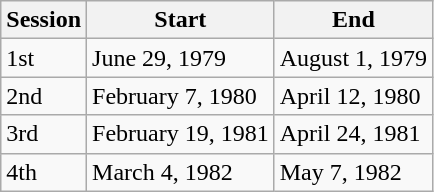<table class="wikitable">
<tr>
<th>Session</th>
<th>Start</th>
<th>End</th>
</tr>
<tr>
<td>1st</td>
<td>June 29, 1979</td>
<td>August 1, 1979</td>
</tr>
<tr>
<td>2nd</td>
<td>February 7, 1980</td>
<td>April 12, 1980</td>
</tr>
<tr>
<td>3rd</td>
<td>February 19, 1981</td>
<td>April 24, 1981</td>
</tr>
<tr>
<td>4th</td>
<td>March 4, 1982</td>
<td>May 7, 1982</td>
</tr>
</table>
